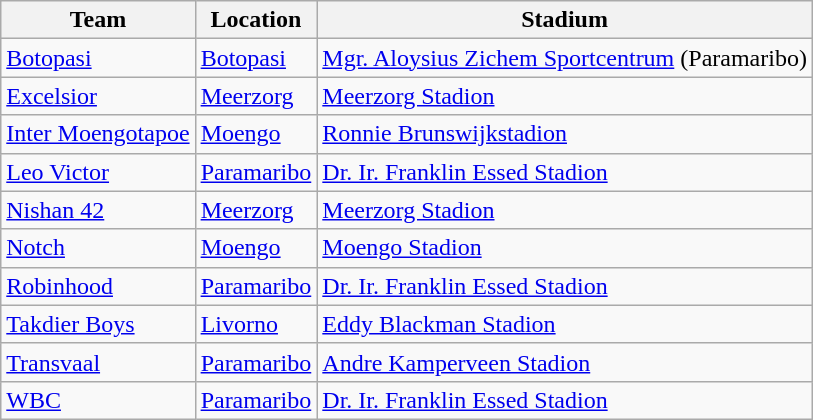<table class="wikitable sortable">
<tr>
<th>Team</th>
<th>Location</th>
<th>Stadium</th>
</tr>
<tr>
<td><a href='#'>Botopasi</a></td>
<td><a href='#'>Botopasi</a></td>
<td><a href='#'>Mgr. Aloysius Zichem Sportcentrum</a> (Paramaribo)</td>
</tr>
<tr>
<td><a href='#'>Excelsior</a></td>
<td><a href='#'>Meerzorg</a></td>
<td><a href='#'>Meerzorg Stadion</a></td>
</tr>
<tr>
<td><a href='#'>Inter Moengotapoe</a></td>
<td><a href='#'>Moengo</a></td>
<td><a href='#'>Ronnie Brunswijkstadion</a></td>
</tr>
<tr>
<td><a href='#'>Leo Victor</a></td>
<td><a href='#'>Paramaribo</a></td>
<td><a href='#'>Dr. Ir. Franklin Essed Stadion</a></td>
</tr>
<tr>
<td><a href='#'>Nishan 42</a></td>
<td><a href='#'>Meerzorg</a></td>
<td><a href='#'>Meerzorg Stadion</a></td>
</tr>
<tr>
<td><a href='#'>Notch</a></td>
<td><a href='#'>Moengo</a></td>
<td><a href='#'>Moengo Stadion</a></td>
</tr>
<tr>
<td><a href='#'>Robinhood</a></td>
<td><a href='#'>Paramaribo</a></td>
<td><a href='#'>Dr. Ir. Franklin Essed Stadion</a></td>
</tr>
<tr>
<td><a href='#'>Takdier Boys</a></td>
<td><a href='#'>Livorno</a></td>
<td><a href='#'>Eddy Blackman Stadion</a></td>
</tr>
<tr>
<td><a href='#'>Transvaal</a></td>
<td><a href='#'>Paramaribo</a></td>
<td><a href='#'>Andre Kamperveen Stadion</a></td>
</tr>
<tr>
<td><a href='#'>WBC</a></td>
<td><a href='#'>Paramaribo</a></td>
<td><a href='#'>Dr. Ir. Franklin Essed Stadion</a></td>
</tr>
</table>
